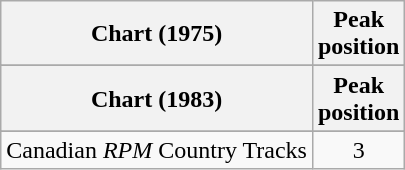<table class="wikitable sortable">
<tr>
<th align="left">Chart (1975)</th>
<th align="center">Peak<br>position</th>
</tr>
<tr>
</tr>
<tr>
<th align="left">Chart (1983)</th>
<th align="center">Peak<br>position</th>
</tr>
<tr>
</tr>
<tr>
<td align="left">Canadian <em>RPM</em> Country Tracks</td>
<td align="center">3</td>
</tr>
</table>
